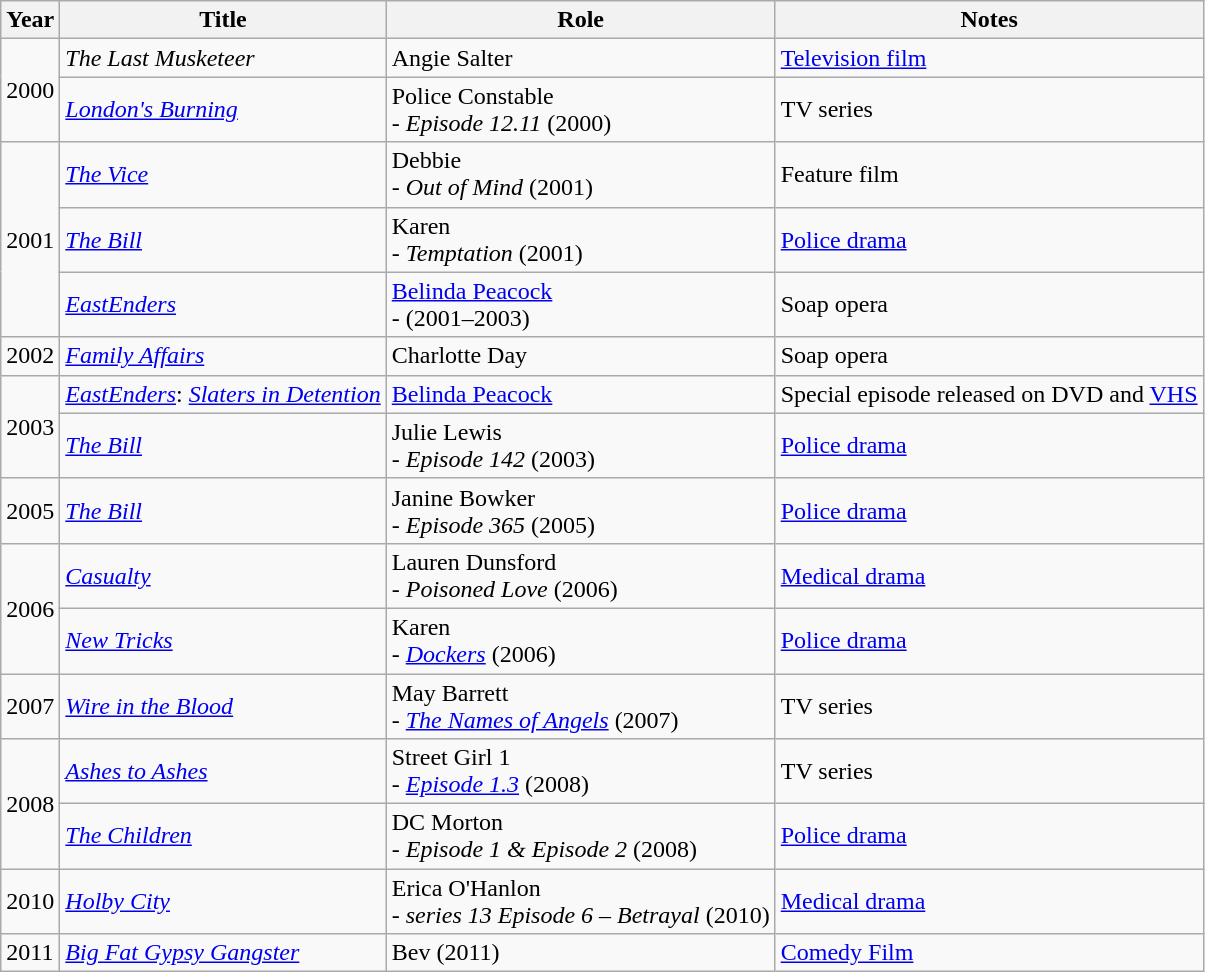<table class="wikitable">
<tr>
<th>Year</th>
<th>Title</th>
<th>Role</th>
<th>Notes</th>
</tr>
<tr>
<td rowspan="2">2000</td>
<td><em>The Last Musketeer</em></td>
<td>Angie Salter</td>
<td><a href='#'>Television film</a></td>
</tr>
<tr>
<td><em><a href='#'>London's Burning</a></em></td>
<td>Police Constable<br>- <em>Episode 12.11</em> (2000)</td>
<td>TV series</td>
</tr>
<tr>
<td rowspan="3">2001</td>
<td><em><a href='#'>The Vice</a></em></td>
<td>Debbie<br>- <em>Out of Mind</em> (2001)</td>
<td>Feature film</td>
</tr>
<tr>
<td><em><a href='#'>The Bill</a></em></td>
<td>Karen<br>- <em>Temptation</em> (2001)</td>
<td><a href='#'>Police drama</a></td>
</tr>
<tr>
<td><em><a href='#'>EastEnders</a></em></td>
<td><a href='#'>Belinda Peacock</a><br>- (2001–2003)</td>
<td>Soap opera</td>
</tr>
<tr>
<td rowspan="1">2002</td>
<td><em><a href='#'>Family Affairs</a></em></td>
<td>Charlotte Day</td>
<td>Soap opera</td>
</tr>
<tr>
<td rowspan="2">2003</td>
<td><em><a href='#'>EastEnders</a></em>: <em><a href='#'>Slaters in Detention</a></em></td>
<td><a href='#'>Belinda Peacock</a></td>
<td>Special episode released on DVD and <a href='#'>VHS</a></td>
</tr>
<tr>
<td><em><a href='#'>The Bill</a></em></td>
<td>Julie Lewis<br>- <em>Episode 142</em> (2003)</td>
<td><a href='#'>Police drama</a></td>
</tr>
<tr>
<td rowspan="1">2005</td>
<td><em><a href='#'>The Bill</a></em></td>
<td>Janine Bowker<br>- <em>Episode 365</em> (2005)</td>
<td><a href='#'>Police drama</a></td>
</tr>
<tr>
<td rowspan="2">2006</td>
<td><em><a href='#'>Casualty</a></em></td>
<td>Lauren Dunsford<br>- <em>Poisoned Love</em> (2006)</td>
<td><a href='#'>Medical drama</a></td>
</tr>
<tr>
<td><em><a href='#'>New Tricks</a></em></td>
<td>Karen<br>- <em><a href='#'>Dockers</a></em> (2006)</td>
<td><a href='#'>Police drama</a></td>
</tr>
<tr>
<td rowspan="1">2007</td>
<td><em><a href='#'>Wire in the Blood</a></em></td>
<td>May Barrett<br>- <em><a href='#'>The Names of Angels</a></em> (2007)</td>
<td>TV series</td>
</tr>
<tr>
<td rowspan="2">2008</td>
<td><em><a href='#'>Ashes to Ashes</a></em></td>
<td>Street Girl 1<br>- <em><a href='#'>Episode 1.3</a></em> (2008)</td>
<td>TV series</td>
</tr>
<tr>
<td><em><a href='#'>The Children</a></em></td>
<td>DC Morton<br>- <em>Episode 1 & Episode 2</em> (2008)</td>
<td><a href='#'>Police drama</a></td>
</tr>
<tr>
<td rowspan="1">2010</td>
<td><em><a href='#'>Holby City</a></em></td>
<td>Erica O'Hanlon <br>- <em>series 13 Episode 6 – Betrayal</em> (2010)</td>
<td><a href='#'>Medical drama</a></td>
</tr>
<tr>
<td rowspan="1">2011</td>
<td><em><a href='#'>Big Fat Gypsy Gangster</a></em></td>
<td>Bev (2011)</td>
<td><a href='#'>Comedy Film</a></td>
</tr>
</table>
